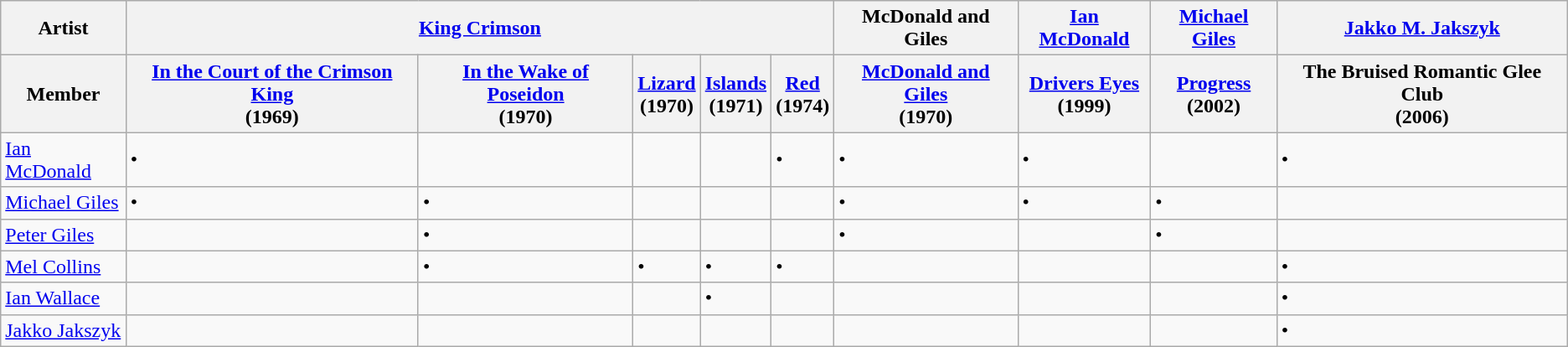<table class="wikitable">
<tr>
<th>Artist</th>
<th colspan="5"><a href='#'>King Crimson</a></th>
<th>McDonald and Giles</th>
<th><a href='#'>Ian McDonald</a></th>
<th><a href='#'>Michael Giles</a></th>
<th><a href='#'>Jakko M. Jakszyk</a></th>
</tr>
<tr>
<th>Member</th>
<th><a href='#'>In the Court of the Crimson King</a><br>(1969)</th>
<th><a href='#'>In the Wake of Poseidon</a><br>(1970)</th>
<th><a href='#'>Lizard</a><br>(1970)</th>
<th><a href='#'>Islands</a><br>(1971)</th>
<th><a href='#'>Red</a><br>(1974)</th>
<th><a href='#'>McDonald and Giles</a><br>(1970)</th>
<th><a href='#'>Drivers Eyes</a><br>(1999)</th>
<th><a href='#'>Progress</a><br>(2002)</th>
<th>The Bruised Romantic Glee Club<br>(2006)</th>
</tr>
<tr>
<td><a href='#'>Ian McDonald</a></td>
<td>•</td>
<td></td>
<td></td>
<td></td>
<td>•</td>
<td>•</td>
<td>•</td>
<td></td>
<td>•</td>
</tr>
<tr>
<td><a href='#'>Michael Giles</a></td>
<td>•</td>
<td>•</td>
<td></td>
<td></td>
<td></td>
<td>•</td>
<td>•</td>
<td>•</td>
<td></td>
</tr>
<tr>
<td><a href='#'>Peter Giles</a></td>
<td></td>
<td>•</td>
<td></td>
<td></td>
<td></td>
<td>•</td>
<td></td>
<td>•</td>
<td></td>
</tr>
<tr>
<td><a href='#'>Mel Collins</a></td>
<td></td>
<td>•</td>
<td>•</td>
<td>•</td>
<td>•</td>
<td></td>
<td></td>
<td></td>
<td>•</td>
</tr>
<tr>
<td><a href='#'>Ian Wallace</a></td>
<td></td>
<td></td>
<td></td>
<td>•</td>
<td></td>
<td></td>
<td></td>
<td></td>
<td>•</td>
</tr>
<tr>
<td><a href='#'>Jakko Jakszyk</a></td>
<td></td>
<td></td>
<td></td>
<td></td>
<td></td>
<td></td>
<td></td>
<td></td>
<td>•</td>
</tr>
</table>
